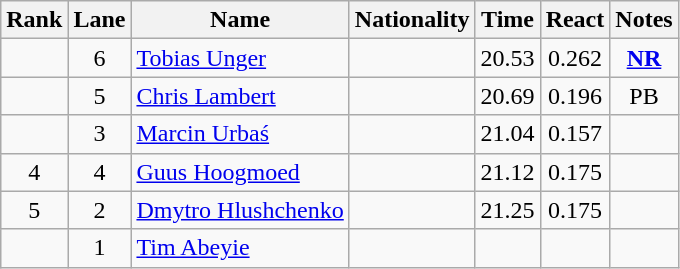<table class="wikitable sortable" style="text-align:center">
<tr>
<th>Rank</th>
<th>Lane</th>
<th>Name</th>
<th>Nationality</th>
<th>Time</th>
<th>React</th>
<th>Notes</th>
</tr>
<tr>
<td></td>
<td>6</td>
<td align="left"><a href='#'>Tobias Unger</a></td>
<td align=left></td>
<td>20.53</td>
<td>0.262</td>
<td><strong><a href='#'>NR</a></strong></td>
</tr>
<tr>
<td></td>
<td>5</td>
<td align="left"><a href='#'>Chris Lambert</a></td>
<td align=left></td>
<td>20.69</td>
<td>0.196</td>
<td>PB</td>
</tr>
<tr>
<td></td>
<td>3</td>
<td align="left"><a href='#'>Marcin Urbaś</a></td>
<td align=left></td>
<td>21.04</td>
<td>0.157</td>
<td></td>
</tr>
<tr>
<td>4</td>
<td>4</td>
<td align="left"><a href='#'>Guus Hoogmoed</a></td>
<td align=left></td>
<td>21.12</td>
<td>0.175</td>
<td></td>
</tr>
<tr>
<td>5</td>
<td>2</td>
<td align="left"><a href='#'>Dmytro Hlushchenko</a></td>
<td align=left></td>
<td>21.25</td>
<td>0.175</td>
<td></td>
</tr>
<tr>
<td></td>
<td>1</td>
<td align="left"><a href='#'>Tim Abeyie</a></td>
<td align=left></td>
<td></td>
<td></td>
<td></td>
</tr>
</table>
